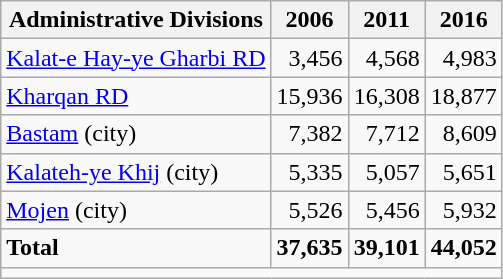<table class="wikitable">
<tr>
<th>Administrative Divisions</th>
<th>2006</th>
<th>2011</th>
<th>2016</th>
</tr>
<tr>
<td><a href='#'>Kalat-e Hay-ye Gharbi RD</a></td>
<td style="text-align: right;">3,456</td>
<td style="text-align: right;">4,568</td>
<td style="text-align: right;">4,983</td>
</tr>
<tr>
<td><a href='#'>Kharqan RD</a></td>
<td style="text-align: right;">15,936</td>
<td style="text-align: right;">16,308</td>
<td style="text-align: right;">18,877</td>
</tr>
<tr>
<td><a href='#'>Bastam</a> (city)</td>
<td style="text-align: right;">7,382</td>
<td style="text-align: right;">7,712</td>
<td style="text-align: right;">8,609</td>
</tr>
<tr>
<td><a href='#'>Kalateh-ye Khij</a> (city)</td>
<td style="text-align: right;">5,335</td>
<td style="text-align: right;">5,057</td>
<td style="text-align: right;">5,651</td>
</tr>
<tr>
<td><a href='#'>Mojen</a> (city)</td>
<td style="text-align: right;">5,526</td>
<td style="text-align: right;">5,456</td>
<td style="text-align: right;">5,932</td>
</tr>
<tr>
<td><strong>Total</strong></td>
<td style="text-align: right;"><strong>37,635</strong></td>
<td style="text-align: right;"><strong>39,101</strong></td>
<td style="text-align: right;"><strong>44,052</strong></td>
</tr>
<tr>
<td colspan=4></td>
</tr>
</table>
